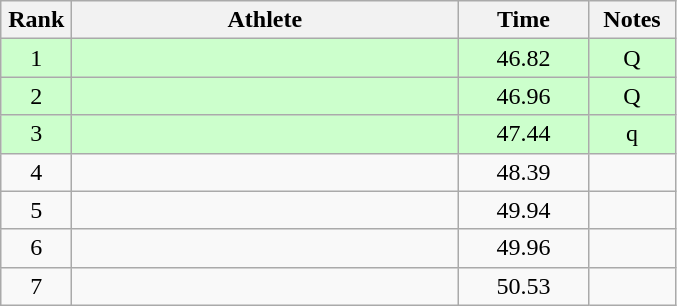<table class="wikitable" style="text-align:center">
<tr>
<th width=40>Rank</th>
<th width=250>Athlete</th>
<th width=80>Time</th>
<th width=50>Notes</th>
</tr>
<tr bgcolor="ccffcc">
<td>1</td>
<td align=left></td>
<td>46.82</td>
<td>Q</td>
</tr>
<tr bgcolor="ccffcc">
<td>2</td>
<td align=left></td>
<td>46.96</td>
<td>Q</td>
</tr>
<tr bgcolor="ccffcc">
<td>3</td>
<td align=left></td>
<td>47.44</td>
<td>q</td>
</tr>
<tr>
<td>4</td>
<td align=left></td>
<td>48.39</td>
<td></td>
</tr>
<tr>
<td>5</td>
<td align=left></td>
<td>49.94</td>
<td></td>
</tr>
<tr>
<td>6</td>
<td align=left></td>
<td>49.96</td>
<td></td>
</tr>
<tr>
<td>7</td>
<td align=left></td>
<td>50.53</td>
<td></td>
</tr>
</table>
